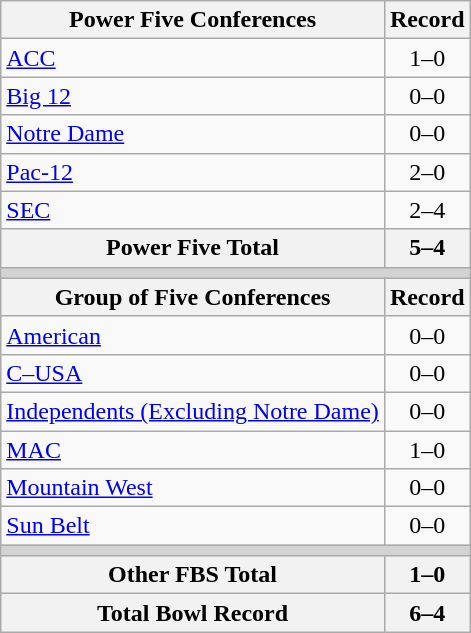<table class="wikitable">
<tr>
<th>Power Five Conferences</th>
<th>Record</th>
</tr>
<tr>
<td><a href='#'>ACC</a></td>
<td align=center>1–0</td>
</tr>
<tr>
<td><a href='#'>Big 12</a></td>
<td align=center>0–0</td>
</tr>
<tr>
<td><a href='#'>Notre Dame</a></td>
<td align=center>0–0</td>
</tr>
<tr>
<td><a href='#'>Pac-12</a></td>
<td align=center>2–0</td>
</tr>
<tr>
<td><a href='#'>SEC</a></td>
<td align=center>2–4</td>
</tr>
<tr>
<th>Power Five Total</th>
<th>5–4</th>
</tr>
<tr>
<th colspan="2" style="background:lightgrey;"></th>
</tr>
<tr>
<th>Group of Five Conferences</th>
<th>Record</th>
</tr>
<tr>
<td><a href='#'>American</a></td>
<td align=center>0–0</td>
</tr>
<tr>
<td><a href='#'>C–USA</a></td>
<td align=center>0–0</td>
</tr>
<tr>
<td><a href='#'>Independents (Excluding Notre Dame) <small></small></a></td>
<td align=center>0–0</td>
</tr>
<tr>
<td><a href='#'>MAC</a></td>
<td align=center>1–0</td>
</tr>
<tr>
<td><a href='#'>Mountain West</a></td>
<td align=center>0–0</td>
</tr>
<tr>
<td><a href='#'>Sun Belt</a></td>
<td align=center>0–0</td>
</tr>
<tr>
<th colspan="2" style="background:lightgrey;"></th>
</tr>
<tr>
<th>Other FBS Total</th>
<th>1–0</th>
</tr>
<tr>
<th>Total Bowl Record</th>
<th>6–4</th>
</tr>
</table>
